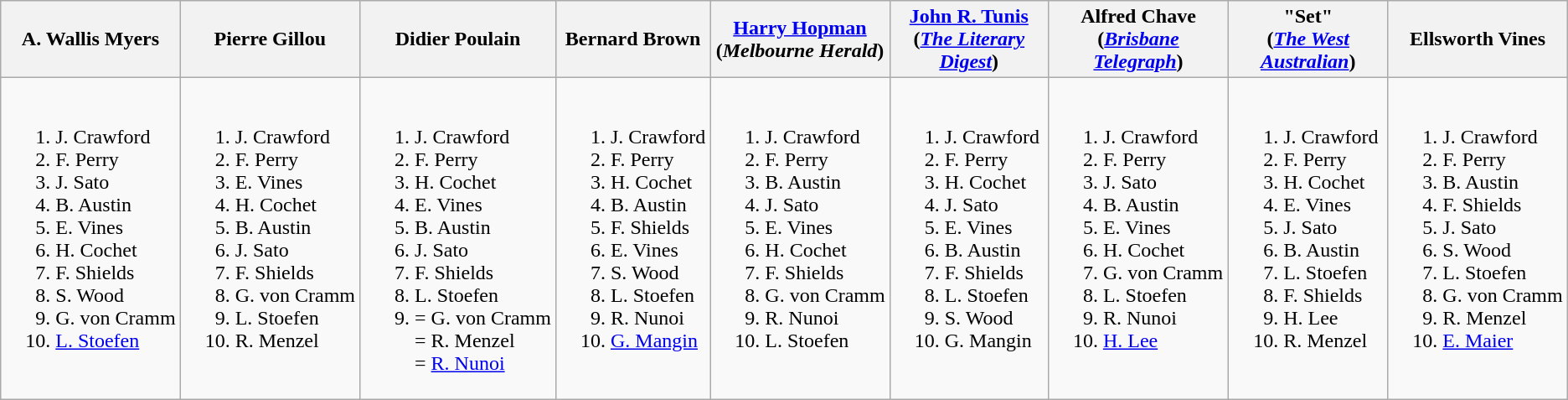<table class="wikitable">
<tr>
<th>A. Wallis Myers</th>
<th>Pierre Gillou</th>
<th>Didier Poulain<em></em></th>
<th>Bernard Brown</th>
<th><a href='#'>Harry Hopman</a><br>(<em>Melbourne Herald</em>)</th>
<th><a href='#'>John R. Tunis</a><br>(<em><a href='#'>The Literary Digest</a></em>)</th>
<th>Alfred Chave<br>(<a href='#'><em>Brisbane Telegraph</em></a>)</th>
<th>"Set"<br>(<em><a href='#'>The West Australian</a></em>)</th>
<th>Ellsworth Vines</th>
</tr>
<tr style="vertical-align: top;">
<td style="white-space: nowrap;"><br><ol><li> J. Crawford</li><li> F. Perry</li><li> J. Sato</li><li> B. Austin</li><li> E. Vines</li><li> H. Cochet</li><li> F. Shields</li><li> S. Wood</li><li> G. von Cramm</li><li> <a href='#'>L. Stoefen</a></li></ol></td>
<td style="white-space: nowrap;"><br><ol><li> J. Crawford</li><li> F. Perry</li><li> E. Vines</li><li> H. Cochet</li><li> B. Austin</li><li> J. Sato</li><li> F. Shields</li><li> G. von Cramm</li><li> L. Stoefen</li><li> R. Menzel</li></ol></td>
<td style="white-space: nowrap;"><br><ol><li> J. Crawford</li><li> F. Perry</li><li> H. Cochet</li><li> E. Vines</li><li> B. Austin</li><li> J. Sato</li><li> F. Shields</li><li> L. Stoefen</li><li>= G. von Cramm<br>= R. Menzel<br>= <a href='#'>R. Nunoi</a></li></ol></td>
<td style="white-space: nowrap;"><br><ol><li> J. Crawford</li><li> F. Perry</li><li> H. Cochet</li><li> B. Austin</li><li> F. Shields</li><li> E. Vines</li><li> S. Wood</li><li> L. Stoefen</li><li> R. Nunoi</li><li> <a href='#'>G. Mangin</a></li></ol></td>
<td style="white-space: nowrap;"><br><ol><li> J. Crawford</li><li> F. Perry</li><li> B. Austin</li><li> J. Sato</li><li> E. Vines</li><li> H. Cochet</li><li> F. Shields</li><li> G. von Cramm</li><li> R. Nunoi</li><li> L. Stoefen</li></ol></td>
<td style="white-space: nowrap;"><br><ol><li> J. Crawford</li><li> F. Perry</li><li> H. Cochet</li><li> J. Sato</li><li> E. Vines</li><li> B. Austin</li><li> F. Shields</li><li> L. Stoefen</li><li> S. Wood</li><li> G. Mangin</li></ol></td>
<td style="white-space: nowrap;"><br><ol><li> J. Crawford</li><li> F. Perry</li><li> J. Sato</li><li> B. Austin</li><li> E. Vines</li><li> H. Cochet</li><li> G. von Cramm</li><li> L. Stoefen</li><li> R. Nunoi</li><li> <a href='#'>H. Lee</a></li></ol></td>
<td style="white-space: nowrap;"><br><ol><li> J. Crawford</li><li> F. Perry</li><li> H. Cochet</li><li> E. Vines</li><li> J. Sato</li><li> B. Austin</li><li> L. Stoefen</li><li> F. Shields</li><li> H. Lee</li><li> R. Menzel</li></ol></td>
<td style="white-space: nowrap;"><br><ol><li> J. Crawford</li><li> F. Perry</li><li> B. Austin</li><li> F. Shields</li><li> J. Sato</li><li> S. Wood</li><li> L. Stoefen</li><li> G. von Cramm</li><li> R. Menzel</li><li> <a href='#'>E. Maier</a></li></ol></td>
</tr>
</table>
